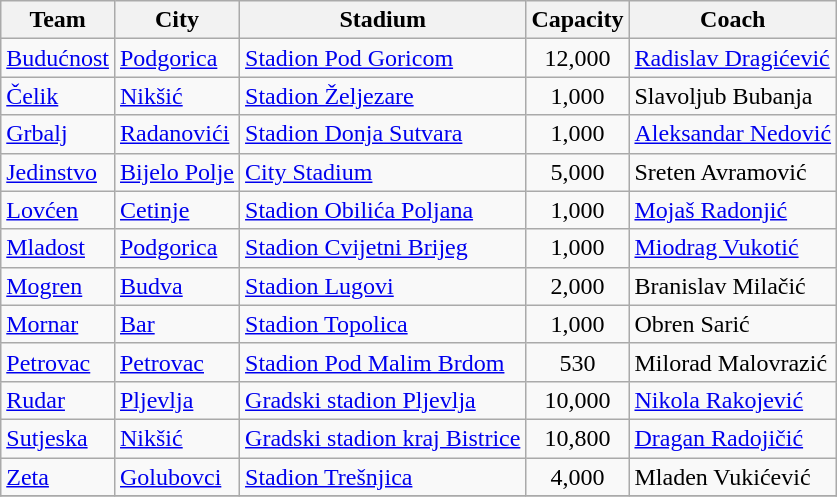<table class="wikitable sortable">
<tr>
<th>Team</th>
<th>City</th>
<th>Stadium</th>
<th>Capacity</th>
<th>Coach</th>
</tr>
<tr>
<td><a href='#'>Budućnost</a></td>
<td><a href='#'>Podgorica</a></td>
<td><a href='#'>Stadion Pod Goricom</a></td>
<td align="center">12,000</td>
<td> <a href='#'>Radislav Dragićević</a></td>
</tr>
<tr>
<td><a href='#'>Čelik</a></td>
<td><a href='#'>Nikšić</a></td>
<td><a href='#'>Stadion Željezare</a></td>
<td align="center">1,000</td>
<td> Slavoljub Bubanja</td>
</tr>
<tr>
<td><a href='#'>Grbalj</a></td>
<td><a href='#'>Radanovići</a></td>
<td><a href='#'>Stadion Donja Sutvara</a></td>
<td align="center">1,000</td>
<td> <a href='#'>Aleksandar Nedović</a></td>
</tr>
<tr>
<td><a href='#'>Jedinstvo</a></td>
<td><a href='#'>Bijelo Polje</a></td>
<td><a href='#'>City Stadium</a></td>
<td align="center">5,000</td>
<td> Sreten Avramović</td>
</tr>
<tr>
<td><a href='#'>Lovćen</a></td>
<td><a href='#'>Cetinje</a></td>
<td><a href='#'>Stadion Obilića Poljana</a></td>
<td align="center">1,000</td>
<td> <a href='#'>Mojaš Radonjić</a></td>
</tr>
<tr>
<td><a href='#'>Mladost</a></td>
<td><a href='#'>Podgorica</a></td>
<td><a href='#'>Stadion Cvijetni Brijeg</a></td>
<td align="center">1,000</td>
<td> <a href='#'>Miodrag Vukotić</a></td>
</tr>
<tr>
<td><a href='#'>Mogren</a></td>
<td><a href='#'>Budva</a></td>
<td><a href='#'>Stadion Lugovi</a></td>
<td align="center">2,000</td>
<td> Branislav Milačić</td>
</tr>
<tr>
<td><a href='#'>Mornar</a></td>
<td><a href='#'>Bar</a></td>
<td><a href='#'>Stadion Topolica</a></td>
<td align="center">1,000</td>
<td> Obren Sarić</td>
</tr>
<tr>
<td><a href='#'>Petrovac</a></td>
<td><a href='#'>Petrovac</a></td>
<td><a href='#'>Stadion Pod Malim Brdom</a></td>
<td align="center">530</td>
<td> Milorad Malovrazić</td>
</tr>
<tr>
<td><a href='#'>Rudar</a></td>
<td><a href='#'>Pljevlja</a></td>
<td><a href='#'>Gradski stadion Pljevlja</a></td>
<td align="center">10,000</td>
<td> <a href='#'>Nikola Rakojević</a></td>
</tr>
<tr>
<td><a href='#'>Sutjeska</a></td>
<td><a href='#'>Nikšić</a></td>
<td><a href='#'>Gradski stadion kraj Bistrice</a></td>
<td align="center">10,800</td>
<td> <a href='#'>Dragan Radojičić</a></td>
</tr>
<tr>
<td><a href='#'>Zeta</a></td>
<td><a href='#'>Golubovci</a></td>
<td><a href='#'>Stadion Trešnjica</a></td>
<td align="center">4,000</td>
<td> Mladen Vukićević</td>
</tr>
<tr>
</tr>
</table>
